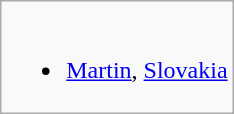<table class="wikitable">
<tr valign="top">
<td><br><ul><li> <a href='#'>Martin</a>, <a href='#'>Slovakia</a></li></ul></td>
</tr>
</table>
